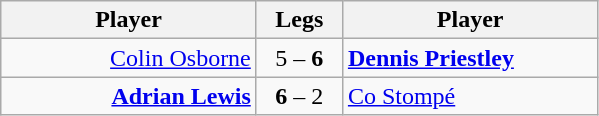<table class=wikitable style="text-align:center">
<tr>
<th width=163>Player</th>
<th width=50>Legs</th>
<th width=163>Player</th>
</tr>
<tr align=left>
<td align=right><a href='#'>Colin Osborne</a> </td>
<td align=center>5 – <strong>6</strong></td>
<td> <strong><a href='#'>Dennis Priestley</a></strong></td>
</tr>
<tr align=left>
<td align=right><strong><a href='#'>Adrian Lewis</a></strong> </td>
<td align=center><strong>6</strong> – 2</td>
<td> <a href='#'>Co Stompé</a></td>
</tr>
</table>
